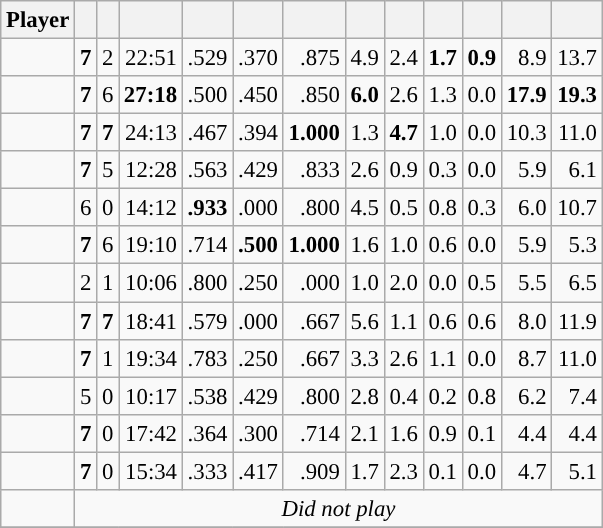<table class="wikitable sortable" style="font-size:95%; text-align:right;">
<tr>
<th>Player</th>
<th></th>
<th></th>
<th></th>
<th></th>
<th></th>
<th></th>
<th></th>
<th></th>
<th></th>
<th></th>
<th></th>
<th></th>
</tr>
<tr>
<td><strong></strong></td>
<td><strong>7</strong></td>
<td>2</td>
<td>22:51</td>
<td>.529</td>
<td>.370</td>
<td>.875</td>
<td>4.9</td>
<td>2.4</td>
<td><strong>1.7</strong></td>
<td><strong>0.9</strong></td>
<td>8.9</td>
<td>13.7</td>
</tr>
<tr>
<td><strong></strong></td>
<td><strong>7</strong></td>
<td>6</td>
<td><strong>27:18</strong></td>
<td>.500</td>
<td>.450</td>
<td>.850</td>
<td><strong>6.0</strong></td>
<td>2.6</td>
<td>1.3</td>
<td>0.0</td>
<td><strong>17.9</strong></td>
<td><strong>19.3</strong></td>
</tr>
<tr>
<td><strong></strong></td>
<td><strong>7</strong></td>
<td><strong>7</strong></td>
<td>24:13</td>
<td>.467</td>
<td>.394</td>
<td><strong>1.000</strong></td>
<td>1.3</td>
<td><strong>4.7</strong></td>
<td>1.0</td>
<td>0.0</td>
<td>10.3</td>
<td>11.0</td>
</tr>
<tr>
<td><strong></strong></td>
<td><strong>7</strong></td>
<td>5</td>
<td>12:28</td>
<td>.563</td>
<td>.429</td>
<td>.833</td>
<td>2.6</td>
<td>0.9</td>
<td>0.3</td>
<td>0.0</td>
<td>5.9</td>
<td>6.1</td>
</tr>
<tr>
<td><strong></strong></td>
<td>6</td>
<td>0</td>
<td>14:12</td>
<td><strong>.933</strong></td>
<td>.000</td>
<td>.800</td>
<td>4.5</td>
<td>0.5</td>
<td>0.8</td>
<td>0.3</td>
<td>6.0</td>
<td>10.7</td>
</tr>
<tr>
<td><strong></strong></td>
<td><strong>7</strong></td>
<td>6</td>
<td>19:10</td>
<td>.714</td>
<td><strong>.500</strong></td>
<td><strong>1.000</strong></td>
<td>1.6</td>
<td>1.0</td>
<td>0.6</td>
<td>0.0</td>
<td>5.9</td>
<td>5.3</td>
</tr>
<tr>
<td><strong></strong></td>
<td>2</td>
<td>1</td>
<td>10:06</td>
<td>.800</td>
<td>.250</td>
<td>.000</td>
<td>1.0</td>
<td>2.0</td>
<td>0.0</td>
<td>0.5</td>
<td>5.5</td>
<td>6.5</td>
</tr>
<tr>
<td><strong></strong></td>
<td><strong>7</strong></td>
<td><strong>7</strong></td>
<td>18:41</td>
<td>.579</td>
<td>.000</td>
<td>.667</td>
<td>5.6</td>
<td>1.1</td>
<td>0.6</td>
<td>0.6</td>
<td>8.0</td>
<td>11.9</td>
</tr>
<tr>
<td><strong></strong></td>
<td><strong>7</strong></td>
<td>1</td>
<td>19:34</td>
<td>.783</td>
<td>.250</td>
<td>.667</td>
<td>3.3</td>
<td>2.6</td>
<td>1.1</td>
<td>0.0</td>
<td>8.7</td>
<td>11.0</td>
</tr>
<tr>
<td><strong></strong></td>
<td>5</td>
<td>0</td>
<td>10:17</td>
<td>.538</td>
<td>.429</td>
<td>.800</td>
<td>2.8</td>
<td>0.4</td>
<td>0.2</td>
<td>0.8</td>
<td>6.2</td>
<td>7.4</td>
</tr>
<tr>
<td><strong></strong></td>
<td><strong>7</strong></td>
<td>0</td>
<td>17:42</td>
<td>.364</td>
<td>.300</td>
<td>.714</td>
<td>2.1</td>
<td>1.6</td>
<td>0.9</td>
<td>0.1</td>
<td>4.4</td>
<td>4.4</td>
</tr>
<tr>
<td><strong></strong></td>
<td><strong>7</strong></td>
<td>0</td>
<td>15:34</td>
<td>.333</td>
<td>.417</td>
<td>.909</td>
<td>1.7</td>
<td>2.3</td>
<td>0.1</td>
<td>0.0</td>
<td>4.7</td>
<td>5.1</td>
</tr>
<tr>
<td><strong></strong></td>
<td colspan=12 data-sort-value="-50" style="text-align:center"><em>Did not play</em></td>
</tr>
<tr>
</tr>
</table>
